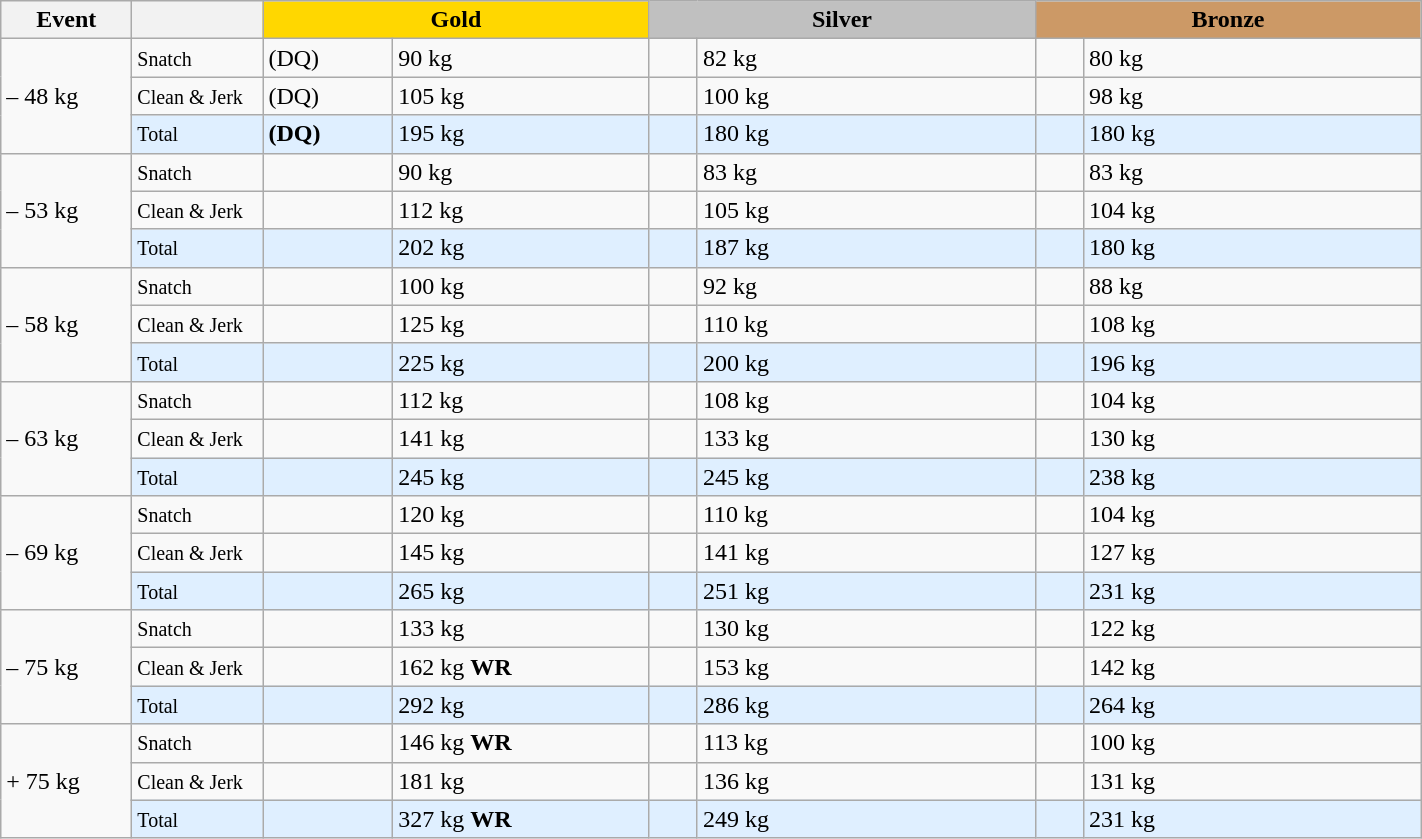<table class="wikitable">
<tr>
<th width=80>Event</th>
<th width=80></th>
<td bgcolor=gold align="center" colspan=2 width=250><strong>Gold</strong></td>
<td bgcolor=silver align="center" colspan=2 width=250><strong>Silver</strong></td>
<td bgcolor=#cc9966 colspan=2 align="center" width=250><strong>Bronze</strong></td>
</tr>
<tr>
<td rowspan=3>– 48 kg<br><em></em></td>
<td><small>Snatch</small></td>
<td> (DQ)</td>
<td>90 kg</td>
<td></td>
<td>82 kg</td>
<td></td>
<td>80 kg</td>
</tr>
<tr>
<td><small>Clean & Jerk</small></td>
<td> (DQ)</td>
<td>105 kg</td>
<td></td>
<td>100 kg</td>
<td></td>
<td>98 kg</td>
</tr>
<tr bgcolor=#dfefff>
<td><small>Total</small></td>
<td><strong> (DQ)</strong></td>
<td>195 kg</td>
<td><strong></strong></td>
<td>180 kg</td>
<td><strong></strong></td>
<td>180 kg</td>
</tr>
<tr>
<td rowspan=3>– 53 kg<br><em></em></td>
<td><small>Snatch</small></td>
<td></td>
<td>90 kg</td>
<td></td>
<td>83 kg</td>
<td></td>
<td>83 kg</td>
</tr>
<tr>
<td><small>Clean & Jerk</small></td>
<td></td>
<td>112 kg</td>
<td></td>
<td>105 kg</td>
<td></td>
<td>104 kg</td>
</tr>
<tr bgcolor=#dfefff>
<td><small>Total</small></td>
<td><strong></strong></td>
<td>202 kg</td>
<td><strong></strong></td>
<td>187 kg</td>
<td><strong></strong></td>
<td>180 kg</td>
</tr>
<tr>
<td rowspan=3>– 58 kg<br><em></em></td>
<td><small>Snatch</small></td>
<td></td>
<td>100 kg</td>
<td></td>
<td>92 kg</td>
<td></td>
<td>88 kg</td>
</tr>
<tr>
<td><small>Clean & Jerk</small></td>
<td></td>
<td>125 kg</td>
<td></td>
<td>110 kg</td>
<td></td>
<td>108 kg</td>
</tr>
<tr bgcolor=#dfefff>
<td><small>Total</small></td>
<td><strong></strong></td>
<td>225 kg</td>
<td><strong></strong></td>
<td>200 kg</td>
<td><strong></strong></td>
<td>196 kg</td>
</tr>
<tr>
<td rowspan=3>– 63 kg<br><em></em></td>
<td><small>Snatch</small></td>
<td></td>
<td>112 kg</td>
<td></td>
<td>108 kg</td>
<td></td>
<td>104 kg</td>
</tr>
<tr>
<td><small>Clean & Jerk</small></td>
<td></td>
<td>141 kg</td>
<td></td>
<td>133 kg</td>
<td></td>
<td>130 kg</td>
</tr>
<tr bgcolor=#dfefff>
<td><small>Total</small></td>
<td><strong></strong></td>
<td>245 kg</td>
<td><strong></strong></td>
<td>245 kg</td>
<td><strong></strong></td>
<td>238 kg</td>
</tr>
<tr>
<td rowspan=3>– 69 kg<br><em></em></td>
<td><small>Snatch</small></td>
<td></td>
<td>120 kg</td>
<td></td>
<td>110 kg</td>
<td></td>
<td>104 kg</td>
</tr>
<tr>
<td><small>Clean & Jerk</small></td>
<td></td>
<td>145 kg</td>
<td></td>
<td>141 kg</td>
<td></td>
<td>127 kg</td>
</tr>
<tr bgcolor=#dfefff>
<td><small>Total</small></td>
<td><strong></strong></td>
<td>265 kg</td>
<td><strong></strong></td>
<td>251 kg</td>
<td><strong></strong></td>
<td>231 kg</td>
</tr>
<tr>
<td rowspan=3>– 75 kg<br><em></em></td>
<td><small>Snatch</small></td>
<td></td>
<td>133 kg</td>
<td></td>
<td>130 kg</td>
<td></td>
<td>122 kg</td>
</tr>
<tr>
<td><small>Clean & Jerk</small></td>
<td></td>
<td>162 kg <strong>WR</strong></td>
<td></td>
<td>153 kg</td>
<td></td>
<td>142 kg</td>
</tr>
<tr bgcolor=#dfefff>
<td><small>Total</small></td>
<td><strong></strong></td>
<td>292 kg</td>
<td><strong></strong></td>
<td>286 kg</td>
<td><strong></strong></td>
<td>264 kg</td>
</tr>
<tr>
<td rowspan=3>+ 75 kg</td>
<td><small>Snatch</small></td>
<td></td>
<td>146 kg <strong>WR</strong></td>
<td></td>
<td>113 kg</td>
<td></td>
<td>100 kg</td>
</tr>
<tr>
<td><small>Clean & Jerk</small></td>
<td></td>
<td>181 kg</td>
<td></td>
<td>136 kg</td>
<td></td>
<td>131 kg</td>
</tr>
<tr bgcolor=#dfefff>
<td><small>Total</small></td>
<td><strong></strong></td>
<td>327 kg <strong>WR</strong></td>
<td><strong></strong></td>
<td>249 kg</td>
<td><strong></strong></td>
<td>231 kg</td>
</tr>
</table>
